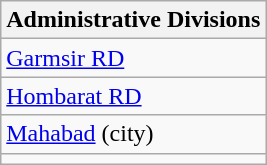<table class="wikitable">
<tr>
<th>Administrative Divisions</th>
</tr>
<tr>
<td><a href='#'>Garmsir RD</a></td>
</tr>
<tr>
<td><a href='#'>Hombarat RD</a></td>
</tr>
<tr>
<td><a href='#'>Mahabad</a> (city)</td>
</tr>
<tr>
<td colspan=1></td>
</tr>
</table>
